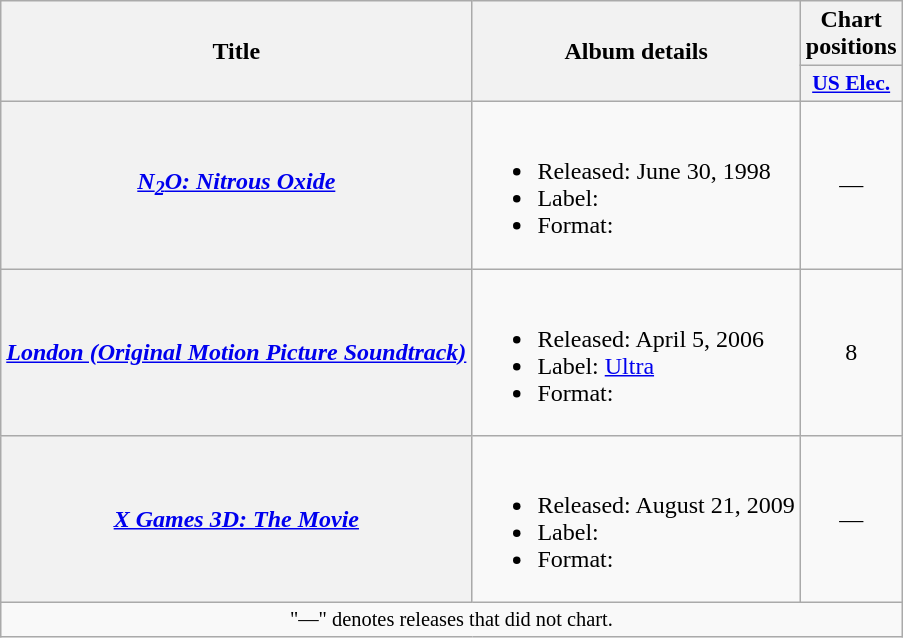<table class="wikitable plainrowheaders">
<tr>
<th scope="col" rowspan="2">Title</th>
<th scope="col" rowspan="2">Album details</th>
<th scope="col">Chart positions</th>
</tr>
<tr>
<th style="width:3em;font-size:90%;"><a href='#'>US Elec.</a><br></th>
</tr>
<tr>
<th scope="row"><em><a href='#'>N<sub>2</sub>O: Nitrous Oxide</a></em></th>
<td><br><ul><li>Released: June 30, 1998</li><li>Label:</li><li>Format:</li></ul></td>
<td style="text-align:center;">—</td>
</tr>
<tr>
<th scope="row"><em><a href='#'>London (Original Motion Picture Soundtrack)</a></em></th>
<td><br><ul><li>Released: April 5, 2006</li><li>Label: <a href='#'>Ultra</a></li><li>Format:</li></ul></td>
<td style="text-align:center;">8</td>
</tr>
<tr>
<th scope="row"><em><a href='#'>X Games 3D: The Movie</a></em></th>
<td><br><ul><li>Released: August 21, 2009</li><li>Label:</li><li>Format:</li></ul></td>
<td style="text-align:center;">—</td>
</tr>
<tr>
<td colspan="5" style="text-align:center; font-size:85%;">"—" denotes releases that did not chart.</td>
</tr>
</table>
